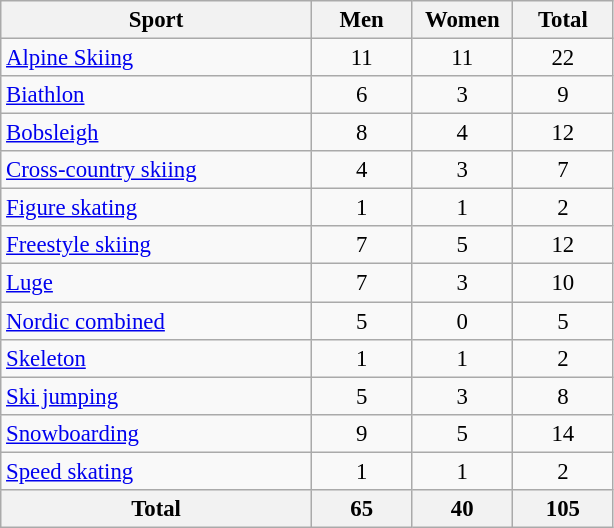<table class="wikitable" style="text-align:center; font-size: 95%">
<tr>
<th width=200>Sport</th>
<th width=60>Men</th>
<th width=60>Women</th>
<th width=60>Total</th>
</tr>
<tr>
<td align=left><a href='#'>Alpine Skiing</a></td>
<td>11</td>
<td>11</td>
<td>22</td>
</tr>
<tr>
<td align=left><a href='#'>Biathlon</a></td>
<td>6</td>
<td>3</td>
<td>9</td>
</tr>
<tr>
<td align=left><a href='#'>Bobsleigh</a></td>
<td>8</td>
<td>4</td>
<td>12</td>
</tr>
<tr>
<td align=left><a href='#'>Cross-country skiing</a></td>
<td>4</td>
<td>3</td>
<td>7</td>
</tr>
<tr>
<td align=left><a href='#'>Figure skating</a></td>
<td>1</td>
<td>1</td>
<td>2</td>
</tr>
<tr>
<td align=left><a href='#'>Freestyle skiing</a></td>
<td>7</td>
<td>5</td>
<td>12</td>
</tr>
<tr>
<td align=left><a href='#'>Luge</a></td>
<td>7</td>
<td>3</td>
<td>10</td>
</tr>
<tr>
<td align=left><a href='#'>Nordic combined</a></td>
<td>5</td>
<td>0</td>
<td>5</td>
</tr>
<tr>
<td align=left><a href='#'>Skeleton</a></td>
<td>1</td>
<td>1</td>
<td>2</td>
</tr>
<tr>
<td align=left><a href='#'>Ski jumping</a></td>
<td>5</td>
<td>3</td>
<td>8</td>
</tr>
<tr>
<td align=left><a href='#'>Snowboarding</a></td>
<td>9</td>
<td>5</td>
<td>14</td>
</tr>
<tr>
<td align=left><a href='#'>Speed skating</a></td>
<td>1</td>
<td>1</td>
<td>2</td>
</tr>
<tr>
<th>Total</th>
<th>65</th>
<th>40</th>
<th>105</th>
</tr>
</table>
